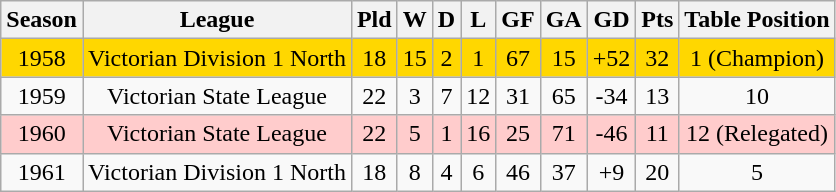<table class="wikitable" style="text-align:center">
<tr>
<th>Season</th>
<th>League</th>
<th>Pld</th>
<th>W</th>
<th>D</th>
<th>L</th>
<th>GF</th>
<th>GA</th>
<th>GD</th>
<th>Pts</th>
<th>Table Position</th>
</tr>
<tr style="background:gold;">
<td>1958</td>
<td>Victorian Division 1 North</td>
<td>18</td>
<td>15</td>
<td>2</td>
<td>1</td>
<td>67</td>
<td>15</td>
<td>+52</td>
<td>32</td>
<td>1 (Champion)</td>
</tr>
<tr>
<td>1959</td>
<td>Victorian State League</td>
<td>22</td>
<td>3</td>
<td>7</td>
<td>12</td>
<td>31</td>
<td>65</td>
<td>-34</td>
<td>13</td>
<td>10</td>
</tr>
<tr bgcolor="#FFCCCC">
<td>1960</td>
<td>Victorian State League</td>
<td>22</td>
<td>5</td>
<td>1</td>
<td>16</td>
<td>25</td>
<td>71</td>
<td>-46</td>
<td>11</td>
<td>12 (Relegated)</td>
</tr>
<tr>
<td>1961</td>
<td>Victorian Division 1 North</td>
<td>18</td>
<td>8</td>
<td>4</td>
<td>6</td>
<td>46</td>
<td>37</td>
<td>+9</td>
<td>20</td>
<td>5</td>
</tr>
</table>
